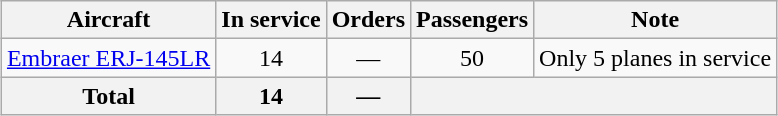<table class="wikitable" style="margin:0.5em auto; text-align:center">
<tr>
<th>Aircraft</th>
<th>In service</th>
<th>Orders</th>
<th>Passengers</th>
<th>Note</th>
</tr>
<tr>
<td align=center><a href='#'>Embraer ERJ-145LR</a></td>
<td align=center>14</td>
<td align=center>—</td>
<td align=center>50</td>
<td align=center>Only 5 planes in service</td>
</tr>
<tr>
<th>Total</th>
<th>14</th>
<th>—</th>
<th colspan="5"></th>
</tr>
</table>
